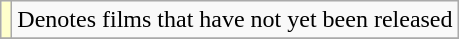<table class="wikitable">
<tr>
<td style="background:#FFFFCC;"></td>
<td>Denotes films that have not yet been released</td>
</tr>
<tr>
</tr>
</table>
